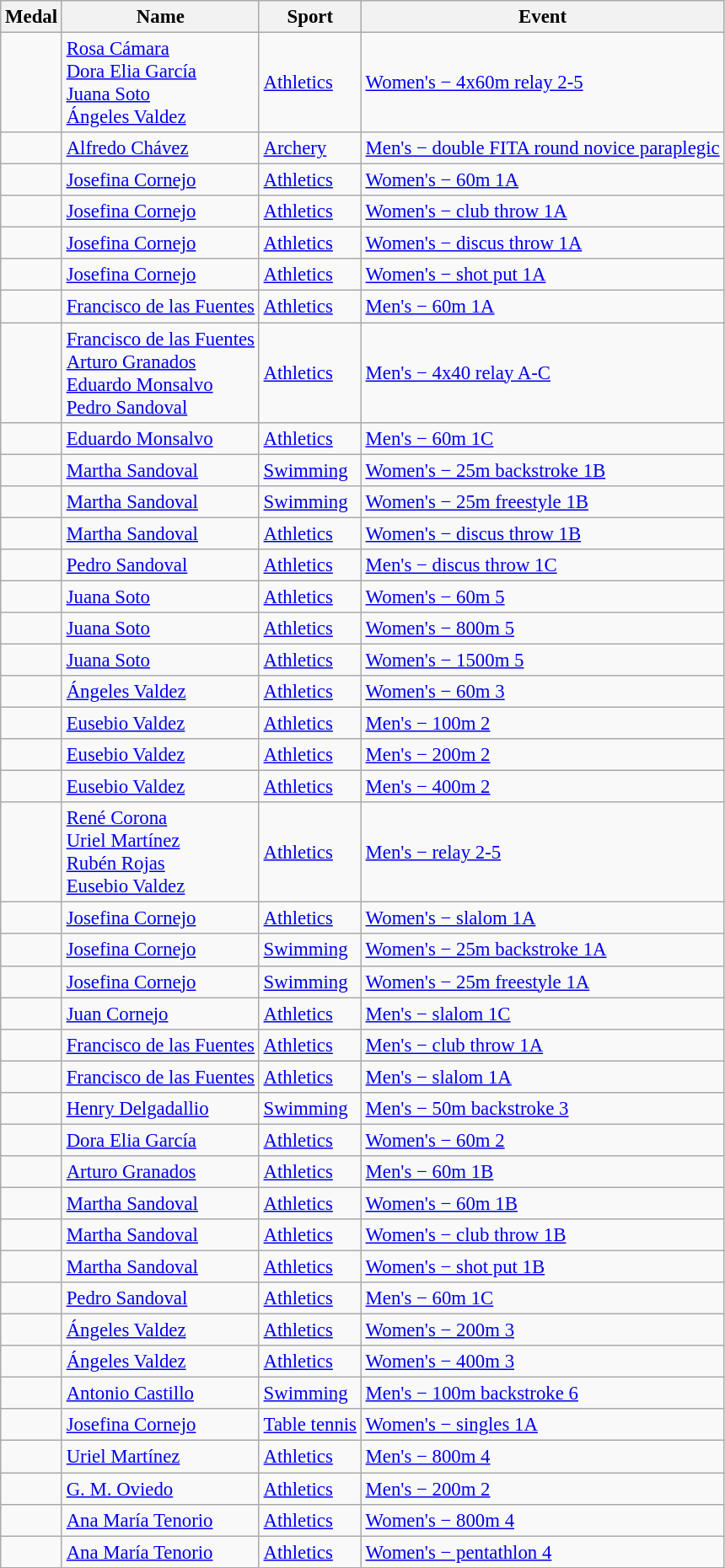<table class="wikitable sortable" style="font-size: 95%">
<tr>
<th>Medal</th>
<th>Name</th>
<th>Sport</th>
<th>Event</th>
</tr>
<tr>
<td></td>
<td><a href='#'>Rosa Cámara</a> <br> <a href='#'>Dora Elia García</a> <br> <a href='#'>Juana Soto</a> <br> <a href='#'>Ángeles Valdez</a></td>
<td><a href='#'>Athletics</a></td>
<td><a href='#'>Women's − 4x60m relay 2-5</a></td>
</tr>
<tr>
<td></td>
<td><a href='#'>Alfredo Chávez</a></td>
<td><a href='#'>Archery</a></td>
<td><a href='#'>Men's − double FITA round novice paraplegic</a></td>
</tr>
<tr>
<td></td>
<td><a href='#'>Josefina Cornejo</a></td>
<td><a href='#'>Athletics</a></td>
<td><a href='#'>Women's − 60m 1A</a></td>
</tr>
<tr>
<td></td>
<td><a href='#'>Josefina Cornejo</a></td>
<td><a href='#'>Athletics</a></td>
<td><a href='#'>Women's − club throw 1A</a></td>
</tr>
<tr>
<td></td>
<td><a href='#'>Josefina Cornejo</a></td>
<td><a href='#'>Athletics</a></td>
<td><a href='#'>Women's − discus throw 1A</a></td>
</tr>
<tr>
<td></td>
<td><a href='#'>Josefina Cornejo</a></td>
<td><a href='#'>Athletics</a></td>
<td><a href='#'>Women's − shot put 1A</a></td>
</tr>
<tr>
<td></td>
<td><a href='#'>Francisco de las Fuentes</a></td>
<td><a href='#'>Athletics</a></td>
<td><a href='#'>Men's − 60m 1A</a></td>
</tr>
<tr>
<td></td>
<td><a href='#'>Francisco de las Fuentes</a> <br> <a href='#'>Arturo Granados</a> <br> <a href='#'>Eduardo Monsalvo</a> <br> <a href='#'>Pedro Sandoval</a></td>
<td><a href='#'>Athletics</a></td>
<td><a href='#'>Men's − 4x40 relay A-C</a></td>
</tr>
<tr>
<td></td>
<td><a href='#'>Eduardo Monsalvo</a></td>
<td><a href='#'>Athletics</a></td>
<td><a href='#'>Men's − 60m 1C</a></td>
</tr>
<tr>
<td></td>
<td><a href='#'>Martha Sandoval</a></td>
<td><a href='#'>Swimming</a></td>
<td><a href='#'>Women's − 25m backstroke 1B</a></td>
</tr>
<tr>
<td></td>
<td><a href='#'>Martha Sandoval</a></td>
<td><a href='#'>Swimming</a></td>
<td><a href='#'>Women's − 25m freestyle 1B</a></td>
</tr>
<tr>
<td></td>
<td><a href='#'>Martha Sandoval</a></td>
<td><a href='#'>Athletics</a></td>
<td><a href='#'>Women's − discus throw 1B</a></td>
</tr>
<tr>
<td></td>
<td><a href='#'>Pedro Sandoval</a></td>
<td><a href='#'>Athletics</a></td>
<td><a href='#'>Men's − discus throw 1C</a></td>
</tr>
<tr>
<td></td>
<td><a href='#'>Juana Soto</a></td>
<td><a href='#'>Athletics</a></td>
<td><a href='#'>Women's − 60m 5</a></td>
</tr>
<tr>
<td></td>
<td><a href='#'>Juana Soto</a></td>
<td><a href='#'>Athletics</a></td>
<td><a href='#'>Women's − 800m 5</a></td>
</tr>
<tr>
<td></td>
<td><a href='#'>Juana Soto</a></td>
<td><a href='#'>Athletics</a></td>
<td><a href='#'>Women's − 1500m 5</a></td>
</tr>
<tr>
<td></td>
<td><a href='#'>Ángeles Valdez</a></td>
<td><a href='#'>Athletics</a></td>
<td><a href='#'>Women's − 60m 3</a></td>
</tr>
<tr>
<td></td>
<td><a href='#'>Eusebio Valdez</a></td>
<td><a href='#'>Athletics</a></td>
<td><a href='#'>Men's − 100m 2</a></td>
</tr>
<tr>
<td></td>
<td><a href='#'>Eusebio Valdez</a></td>
<td><a href='#'>Athletics</a></td>
<td><a href='#'>Men's − 200m 2</a></td>
</tr>
<tr>
<td></td>
<td><a href='#'>Eusebio Valdez</a></td>
<td><a href='#'>Athletics</a></td>
<td><a href='#'>Men's − 400m 2</a></td>
</tr>
<tr>
<td></td>
<td><a href='#'>René Corona</a> <br> <a href='#'>Uriel Martínez</a> <br> <a href='#'>Rubén Rojas</a> <br> <a href='#'>Eusebio Valdez</a></td>
<td><a href='#'>Athletics</a></td>
<td><a href='#'>Men's −  relay 2-5</a></td>
</tr>
<tr>
<td></td>
<td><a href='#'>Josefina Cornejo</a></td>
<td><a href='#'>Athletics</a></td>
<td><a href='#'>Women's − slalom 1A</a></td>
</tr>
<tr>
<td></td>
<td><a href='#'>Josefina Cornejo</a></td>
<td><a href='#'>Swimming</a></td>
<td><a href='#'>Women's − 25m backstroke 1A</a></td>
</tr>
<tr>
<td></td>
<td><a href='#'>Josefina Cornejo</a></td>
<td><a href='#'>Swimming</a></td>
<td><a href='#'>Women's − 25m freestyle 1A</a></td>
</tr>
<tr>
<td></td>
<td><a href='#'>Juan Cornejo</a></td>
<td><a href='#'>Athletics</a></td>
<td><a href='#'>Men's − slalom 1C</a></td>
</tr>
<tr>
<td></td>
<td><a href='#'>Francisco de las Fuentes</a></td>
<td><a href='#'>Athletics</a></td>
<td><a href='#'>Men's − club throw 1A</a></td>
</tr>
<tr>
<td></td>
<td><a href='#'>Francisco de las Fuentes</a></td>
<td><a href='#'>Athletics</a></td>
<td><a href='#'>Men's − slalom 1A</a></td>
</tr>
<tr>
<td></td>
<td><a href='#'>Henry Delgadallio</a></td>
<td><a href='#'>Swimming</a></td>
<td><a href='#'>Men's − 50m backstroke 3</a></td>
</tr>
<tr>
<td></td>
<td><a href='#'>Dora Elia García</a></td>
<td><a href='#'>Athletics</a></td>
<td><a href='#'>Women's − 60m 2</a></td>
</tr>
<tr>
<td></td>
<td><a href='#'>Arturo Granados</a></td>
<td><a href='#'>Athletics</a></td>
<td><a href='#'>Men's − 60m 1B</a></td>
</tr>
<tr>
<td></td>
<td><a href='#'>Martha Sandoval</a></td>
<td><a href='#'>Athletics</a></td>
<td><a href='#'>Women's − 60m 1B</a></td>
</tr>
<tr>
<td></td>
<td><a href='#'>Martha Sandoval</a></td>
<td><a href='#'>Athletics</a></td>
<td><a href='#'>Women's − club throw 1B</a></td>
</tr>
<tr>
<td></td>
<td><a href='#'>Martha Sandoval</a></td>
<td><a href='#'>Athletics</a></td>
<td><a href='#'>Women's − shot put 1B</a></td>
</tr>
<tr>
<td></td>
<td><a href='#'>Pedro Sandoval</a></td>
<td><a href='#'>Athletics</a></td>
<td><a href='#'>Men's − 60m 1C</a></td>
</tr>
<tr>
<td></td>
<td><a href='#'>Ángeles Valdez</a></td>
<td><a href='#'>Athletics</a></td>
<td><a href='#'>Women's − 200m 3</a></td>
</tr>
<tr>
<td></td>
<td><a href='#'>Ángeles Valdez</a></td>
<td><a href='#'>Athletics</a></td>
<td><a href='#'>Women's − 400m 3</a></td>
</tr>
<tr>
<td></td>
<td><a href='#'>Antonio Castillo</a></td>
<td><a href='#'>Swimming</a></td>
<td><a href='#'>Men's − 100m backstroke 6</a></td>
</tr>
<tr>
<td></td>
<td><a href='#'>Josefina Cornejo</a></td>
<td><a href='#'>Table tennis</a></td>
<td><a href='#'>Women's − singles 1A</a></td>
</tr>
<tr>
<td></td>
<td><a href='#'>Uriel Martínez</a></td>
<td><a href='#'>Athletics</a></td>
<td><a href='#'>Men's − 800m 4</a></td>
</tr>
<tr>
<td></td>
<td><a href='#'>G. M. Oviedo</a></td>
<td><a href='#'>Athletics</a></td>
<td><a href='#'>Men's − 200m 2</a></td>
</tr>
<tr>
<td></td>
<td><a href='#'>Ana María Tenorio</a></td>
<td><a href='#'>Athletics</a></td>
<td><a href='#'>Women's − 800m 4</a></td>
</tr>
<tr>
<td></td>
<td><a href='#'>Ana María Tenorio</a></td>
<td><a href='#'>Athletics</a></td>
<td><a href='#'>Women's − pentathlon 4</a></td>
</tr>
</table>
